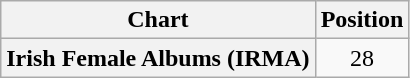<table class="wikitable plainrowheaders" style="text-align:center">
<tr>
<th>Chart</th>
<th>Position</th>
</tr>
<tr>
<th scope="row">Irish Female Albums (IRMA)</th>
<td>28</td>
</tr>
</table>
